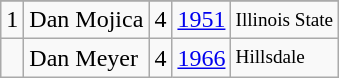<table class="wikitable">
<tr>
</tr>
<tr>
<td>1</td>
<td>Dan Mojica</td>
<td>4</td>
<td><a href='#'>1951</a></td>
<td style="font-size:80%;">Illinois State</td>
</tr>
<tr>
<td></td>
<td>Dan Meyer</td>
<td>4</td>
<td><a href='#'>1966</a></td>
<td style="font-size:80%;">Hillsdale</td>
</tr>
</table>
